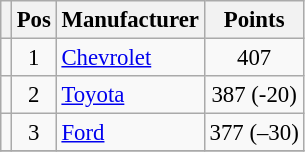<table class="wikitable" style="font-size: 95%;">
<tr>
<th></th>
<th>Pos</th>
<th>Manufacturer</th>
<th>Points</th>
</tr>
<tr>
<td align="left"></td>
<td style="text-align:center;">1</td>
<td><a href='#'>Chevrolet</a></td>
<td style="text-align:center;">407</td>
</tr>
<tr>
<td align="left"></td>
<td style="text-align:center;">2</td>
<td><a href='#'>Toyota</a></td>
<td style="text-align:center;">387 (-20)</td>
</tr>
<tr>
<td align="left"></td>
<td style="text-align:center;">3</td>
<td><a href='#'>Ford</a></td>
<td style="text-align:center;">377 (–30)</td>
</tr>
<tr class="sortbottom">
</tr>
</table>
